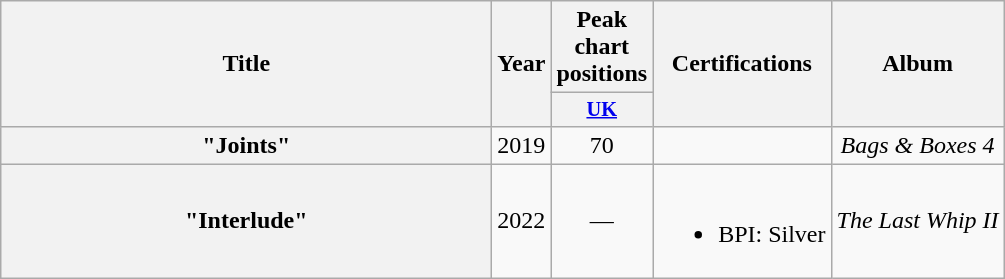<table class="wikitable plainrowheaders" style="text-align:center;">
<tr>
<th scope="col" rowspan="2" style="width:20em;">Title</th>
<th scope="col" rowspan="2">Year</th>
<th scope="col">Peak chart positions</th>
<th scope="col" rowspan="2">Certifications</th>
<th scope="col" rowspan="2">Album</th>
</tr>
<tr>
<th scope="col" style="width:3em;font-size:85%;"><a href='#'>UK</a><br></th>
</tr>
<tr>
<th scope="row">"Joints"<br></th>
<td>2019</td>
<td>70</td>
<td></td>
<td><em>Bags & Boxes 4</em></td>
</tr>
<tr>
<th scope="row">"Interlude"</th>
<td>2022</td>
<td>—</td>
<td><br><ul><li>BPI: Silver</li></ul></td>
<td><em>The Last Whip II</em></td>
</tr>
</table>
